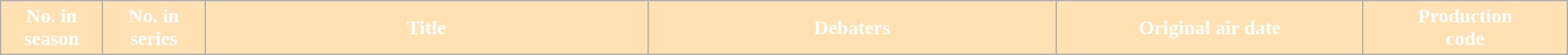<table class="wikitable plainrowheaders" width="100%">
<tr style="color:white">
<th style="background:#ffe1b3; width:6%;">No. in<br>season</th>
<th style="background:#ffe1b3; width:6%;">No. in<br>series</th>
<th style="background:#ffe1b3; width:26%;">Title</th>
<th style="background:#ffe1b3; width:24%;">Debaters</th>
<th style="background:#ffe1b3; width:18%;">Original air date</th>
<th style="background:#ffe1b3; width:12%;">Production<br>code<br>

































</th>
</tr>
</table>
